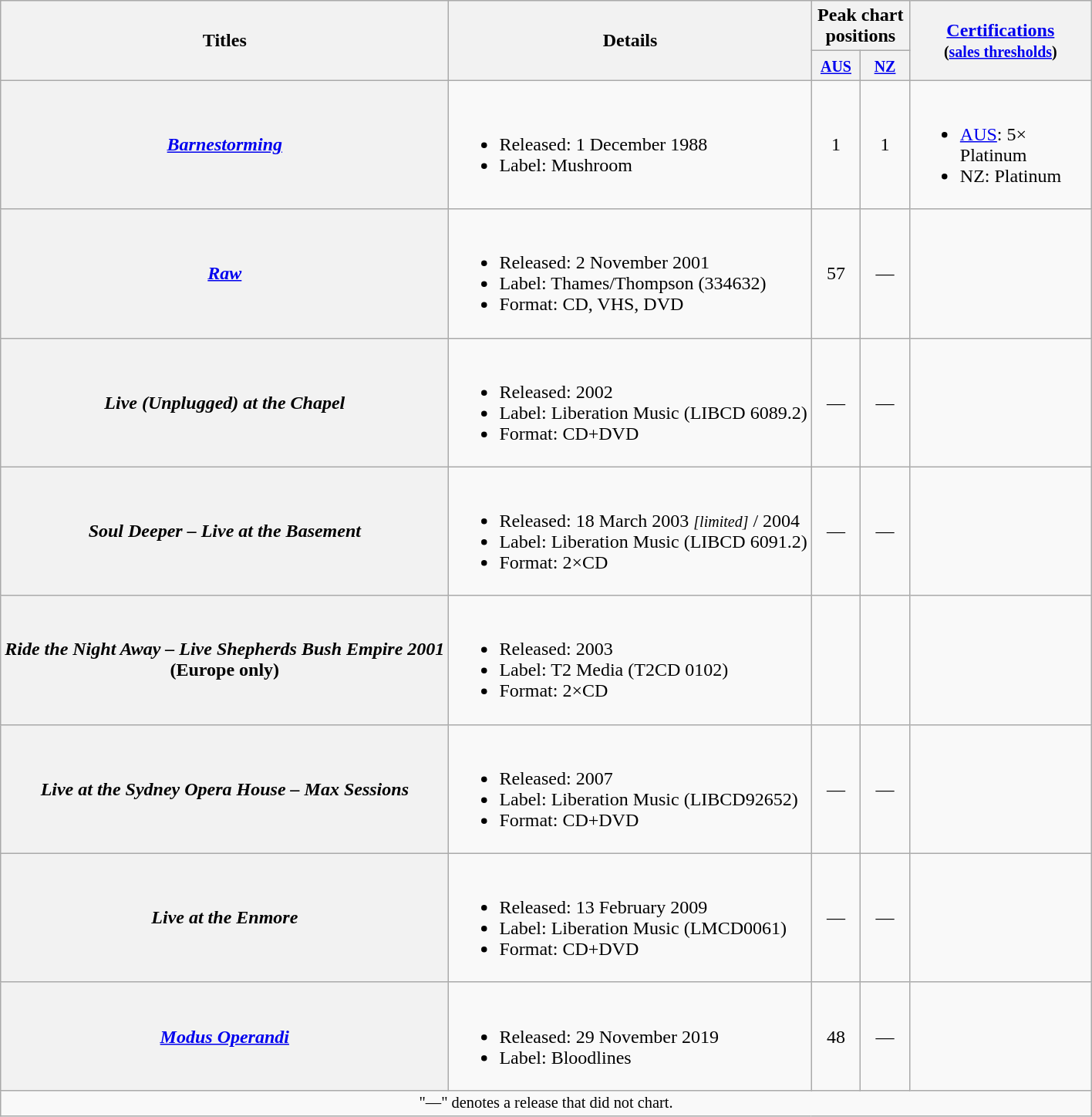<table class="wikitable plainrowheaders">
<tr>
<th scope="col" rowspan="2">Titles</th>
<th scope="col" rowspan="2">Details</th>
<th scope="col" colspan="2">Peak chart positions</th>
<th scope="col" rowspan="2" width="150"><a href='#'>Certifications</a><br><small>(<a href='#'>sales thresholds</a>)</small></th>
</tr>
<tr>
<th scope="col" width="35"><small><a href='#'>AUS</a></small><br></th>
<th scope="col" width="35"><small><a href='#'>NZ</a></small><br></th>
</tr>
<tr>
<th scope="row"><em><a href='#'>Barnestorming</a></em></th>
<td><br><ul><li>Released: 1 December 1988</li><li>Label: Mushroom</li></ul></td>
<td align="center">1</td>
<td align="center">1</td>
<td><br><ul><li><a href='#'>AUS</a>: 5× Platinum</li><li>NZ: Platinum</li></ul></td>
</tr>
<tr>
<th scope="row"><em><a href='#'>Raw</a></em></th>
<td><br><ul><li>Released: 2 November 2001</li><li>Label: Thames/Thompson (334632)</li><li>Format: CD, VHS, DVD</li></ul></td>
<td align="center">57</td>
<td align="center">—</td>
<td></td>
</tr>
<tr>
<th scope="row"><em>Live (Unplugged) at the Chapel</em></th>
<td><br><ul><li>Released: 2002</li><li>Label: Liberation Music (LIBCD 6089.2)</li><li>Format: CD+DVD</li></ul></td>
<td align="center">—</td>
<td align="center">—</td>
<td></td>
</tr>
<tr>
<th scope="row"><em>Soul Deeper – Live at the Basement</em></th>
<td><br><ul><li>Released: 18 March 2003 <small><em>[limited]</em></small> / 2004</li><li>Label: Liberation Music (LIBCD 6091.2)</li><li>Format: 2×CD</li></ul></td>
<td align="center">—</td>
<td align="center">—</td>
<td></td>
</tr>
<tr>
<th scope="row"><em>Ride the Night Away – Live Shepherds Bush Empire 2001</em> <br> (Europe only)</th>
<td><br><ul><li>Released: 2003</li><li>Label: T2 Media (T2CD 0102)</li><li>Format: 2×CD</li></ul></td>
<td></td>
<td></td>
<td></td>
</tr>
<tr>
<th scope="row"><em>Live at the Sydney Opera House – Max Sessions</em></th>
<td><br><ul><li>Released: 2007</li><li>Label: Liberation Music (LIBCD92652)</li><li>Format: CD+DVD</li></ul></td>
<td align="center">—</td>
<td align="center">—</td>
<td></td>
</tr>
<tr>
<th scope="row"><em>Live at the Enmore</em></th>
<td><br><ul><li>Released: 13 February 2009</li><li>Label: Liberation Music (LMCD0061)</li><li>Format: CD+DVD</li></ul></td>
<td align="center">—</td>
<td align="center">—</td>
<td></td>
</tr>
<tr>
<th scope="row"><em><a href='#'>Modus Operandi</a></em></th>
<td><br><ul><li>Released: 29 November 2019</li><li>Label: Bloodlines</li></ul></td>
<td align="center">48</td>
<td align="center">—</td>
<td></td>
</tr>
<tr>
<td align="center" colspan="13" style="font-size: 85%">"—" denotes a release that did not chart.</td>
</tr>
</table>
